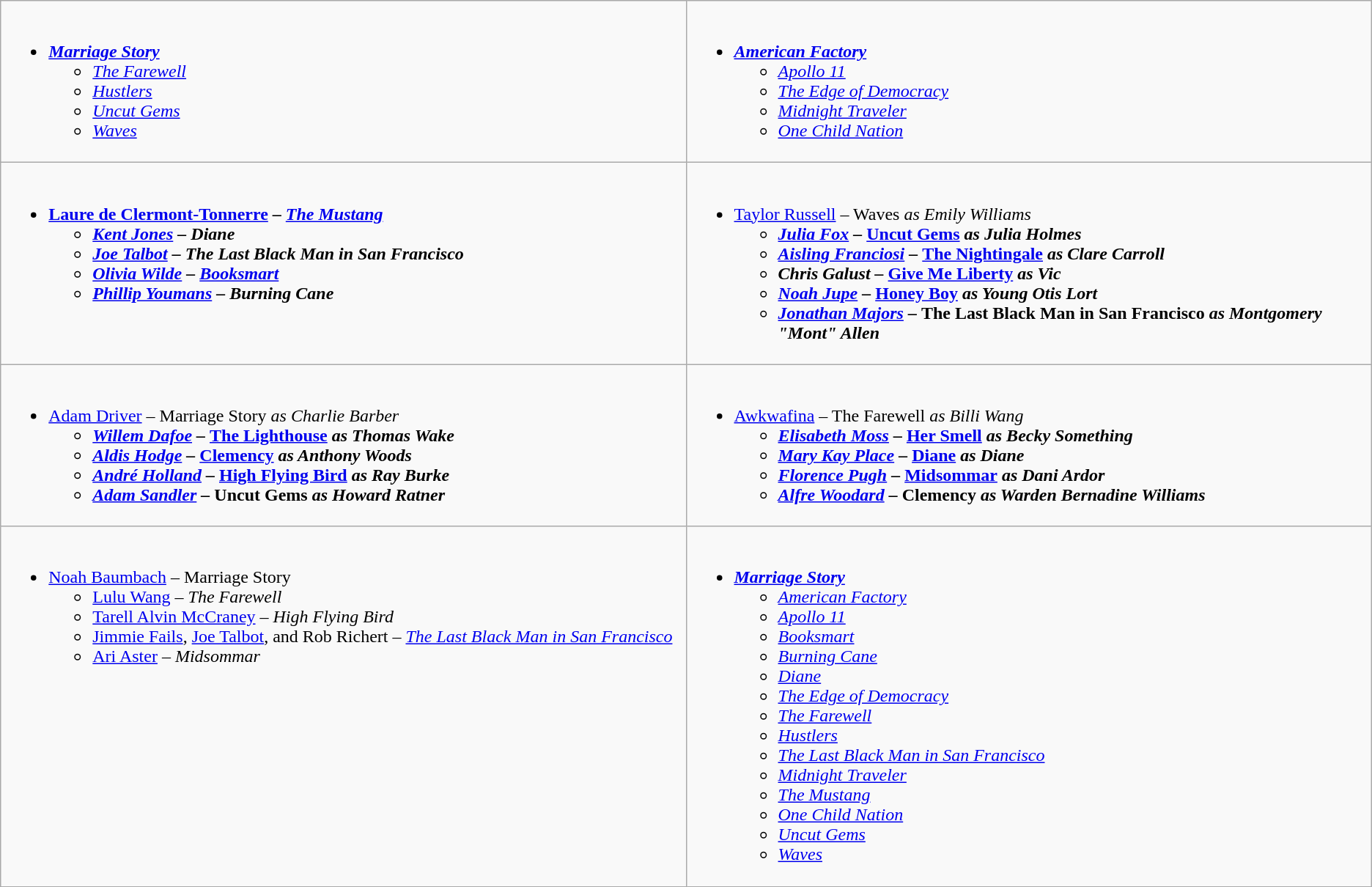<table class="wikitable" role="presentation">
<tr>
<td style="vertical-align:top; width:50%;"><br><ul><li><strong><em><a href='#'>Marriage Story</a></em></strong><ul><li><em><a href='#'>The Farewell</a></em></li><li><em><a href='#'>Hustlers</a></em></li><li><em><a href='#'>Uncut Gems</a></em></li><li><em><a href='#'>Waves</a></em></li></ul></li></ul></td>
<td style="vertical-align:top; width:50%;"><br><ul><li><strong><em><a href='#'>American Factory</a></em></strong><ul><li><em><a href='#'>Apollo 11</a></em></li><li><em><a href='#'>The Edge of Democracy</a></em></li><li><em><a href='#'>Midnight Traveler</a></em></li><li><em><a href='#'>One Child Nation</a></em></li></ul></li></ul></td>
</tr>
<tr>
<td style="vertical-align:top; width:50%;"><br><ul><li><strong><a href='#'>Laure de Clermont-Tonnerre</a> – <em><a href='#'>The Mustang</a><strong><em><ul><li><a href='#'>Kent Jones</a> – </em>Diane<em></li><li><a href='#'>Joe Talbot</a> – </em>The Last Black Man in San Francisco<em></li><li><a href='#'>Olivia Wilde</a> – </em><a href='#'>Booksmart</a><em></li><li><a href='#'>Phillip Youmans</a> – </em>Burning Cane<em></li></ul></li></ul></td>
<td style="vertical-align:top; width:50%;"><br><ul><li></strong><a href='#'>Taylor Russell</a> – </em>Waves<em> as Emily Williams<strong><ul><li><a href='#'>Julia Fox</a> – </em><a href='#'>Uncut Gems</a><em> as Julia Holmes</li><li><a href='#'>Aisling Franciosi</a> – </em><a href='#'>The Nightingale</a><em> as Clare Carroll</li><li>Chris Galust – </em><a href='#'>Give Me Liberty</a><em> as Vic</li><li><a href='#'>Noah Jupe</a> – </em><a href='#'>Honey Boy</a><em> as Young Otis Lort</li><li><a href='#'>Jonathan Majors</a> – </em>The Last Black Man in San Francisco<em> as Montgomery "Mont" Allen</li></ul></li></ul></td>
</tr>
<tr>
<td style="vertical-align:top; width:50%;"><br><ul><li></strong><a href='#'>Adam Driver</a> – </em>Marriage Story<em> as Charlie Barber<strong><ul><li><a href='#'>Willem Dafoe</a> – </em><a href='#'>The Lighthouse</a><em> as Thomas Wake</li><li><a href='#'>Aldis Hodge</a> – </em><a href='#'>Clemency</a><em> as Anthony Woods</li><li><a href='#'>André Holland</a> – </em><a href='#'>High Flying Bird</a><em> as Ray Burke</li><li><a href='#'>Adam Sandler</a> – </em>Uncut Gems<em> as Howard Ratner</li></ul></li></ul></td>
<td style="vertical-align:top; width:50%;"><br><ul><li></strong><a href='#'>Awkwafina</a> – </em>The Farewell<em> as Billi Wang<strong><ul><li><a href='#'>Elisabeth Moss</a> – </em><a href='#'>Her Smell</a><em> as Becky Something</li><li><a href='#'>Mary Kay Place</a> – </em><a href='#'>Diane</a><em> as Diane</li><li><a href='#'>Florence Pugh</a> – </em><a href='#'>Midsommar</a><em> as Dani Ardor</li><li><a href='#'>Alfre Woodard</a> – </em>Clemency<em> as Warden Bernadine Williams</li></ul></li></ul></td>
</tr>
<tr>
<td style="vertical-align:top; width:50%;"><br><ul><li></strong><a href='#'>Noah Baumbach</a> – </em>Marriage Story</em></strong><ul><li><a href='#'>Lulu Wang</a> – <em>The Farewell</em></li><li><a href='#'>Tarell Alvin McCraney</a> – <em>High Flying Bird</em></li><li><a href='#'>Jimmie Fails</a>, <a href='#'>Joe Talbot</a>, and Rob Richert – <em><a href='#'>The Last Black Man in San Francisco</a></em></li><li><a href='#'>Ari Aster</a> – <em>Midsommar</em></li></ul></li></ul></td>
<td style="vertical-align:top; width:50%;"><br><ul><li><strong><em><a href='#'>Marriage Story</a></em></strong><ul><li><em><a href='#'>American Factory</a></em></li><li><em><a href='#'>Apollo 11</a></em></li><li><em><a href='#'>Booksmart</a></em></li><li><em><a href='#'>Burning Cane</a></em></li><li><em><a href='#'>Diane</a></em></li><li><em><a href='#'>The Edge of Democracy</a></em></li><li><em><a href='#'>The Farewell</a></em></li><li><em><a href='#'>Hustlers</a></em></li><li><em><a href='#'>The Last Black Man in San Francisco</a></em></li><li><em><a href='#'>Midnight Traveler</a></em></li><li><em><a href='#'>The Mustang</a></em></li><li><em><a href='#'>One Child Nation</a></em></li><li><em><a href='#'>Uncut Gems</a></em></li><li><em><a href='#'>Waves</a></em></li></ul></li></ul></td>
</tr>
</table>
